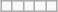<table class="wikitable" style="margin-left: auto; margin-right: auto; border: none;">
<tr valign="top">
<td></td>
<td></td>
<td></td>
<td></td>
<td></td>
</tr>
</table>
